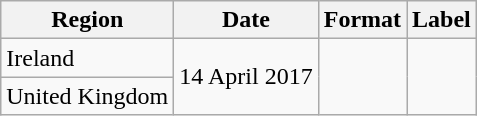<table class="wikitable">
<tr>
<th scope="col">Region</th>
<th scope="col">Date</th>
<th scope="col">Format</th>
<th scope="col">Label</th>
</tr>
<tr>
<td>Ireland</td>
<td rowspan="2">14 April 2017</td>
<td rowspan="2"></td>
<td rowspan="2"></td>
</tr>
<tr>
<td>United Kingdom</td>
</tr>
</table>
